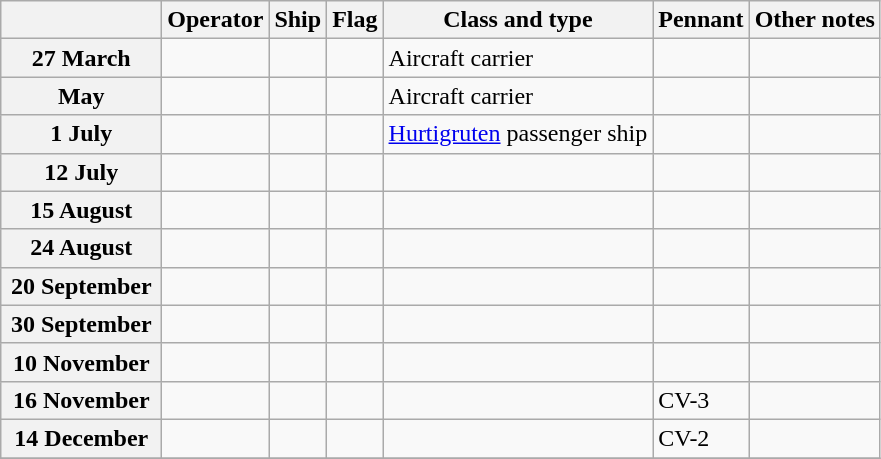<table Class="wikitable">
<tr>
<th width="100"></th>
<th>Operator</th>
<th>Ship</th>
<th>Flag</th>
<th>Class and type</th>
<th>Pennant</th>
<th>Other notes</th>
</tr>
<tr ---->
<th>27 March</th>
<td></td>
<td><strong></strong></td>
<td></td>
<td>Aircraft carrier</td>
<td></td>
</tr>
<tr ---->
<th>May</th>
<td></td>
<td><strong></strong></td>
<td></td>
<td>Aircraft carrier</td>
<td></td>
<td></td>
</tr>
<tr ---->
<th>1 July</th>
<td></td>
<td><strong></strong></td>
<td></td>
<td><a href='#'>Hurtigruten</a> passenger ship</td>
<td></td>
</tr>
<tr ---->
<th>12 July</th>
<td></td>
<td><strong></strong></td>
<td></td>
<td></td>
<td></td>
<td></td>
</tr>
<tr>
<th>15 August</th>
<td></td>
<td><strong></strong></td>
<td></td>
<td></td>
<td></td>
<td></td>
</tr>
<tr ---->
<th>24 August</th>
<td></td>
<td><strong></strong></td>
<td></td>
<td></td>
<td></td>
<td></td>
</tr>
<tr ---->
<th>20 September</th>
<td></td>
<td><strong></strong></td>
<td></td>
<td></td>
<td></td>
<td></td>
</tr>
<tr ---->
<th>30 September</th>
<td></td>
<td><strong></strong></td>
<td></td>
<td></td>
<td></td>
<td></td>
</tr>
<tr ---->
<th>10 November</th>
<td></td>
<td><strong></strong></td>
<td></td>
<td></td>
<td></td>
<td></td>
</tr>
<tr ---->
<th>16 November</th>
<td></td>
<td><strong></strong></td>
<td></td>
<td></td>
<td>CV-3</td>
<td></td>
</tr>
<tr ---->
<th>14 December</th>
<td></td>
<td><strong></strong></td>
<td></td>
<td></td>
<td>CV-2</td>
<td></td>
</tr>
<tr ---->
</tr>
</table>
